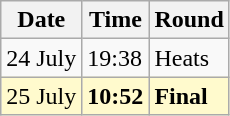<table class="wikitable">
<tr>
<th>Date</th>
<th>Time</th>
<th>Round</th>
</tr>
<tr>
<td>24 July</td>
<td>19:38</td>
<td>Heats</td>
</tr>
<tr style=background:lemonchiffon>
<td>25 July</td>
<td><strong>10:52</strong></td>
<td><strong>Final</strong></td>
</tr>
</table>
